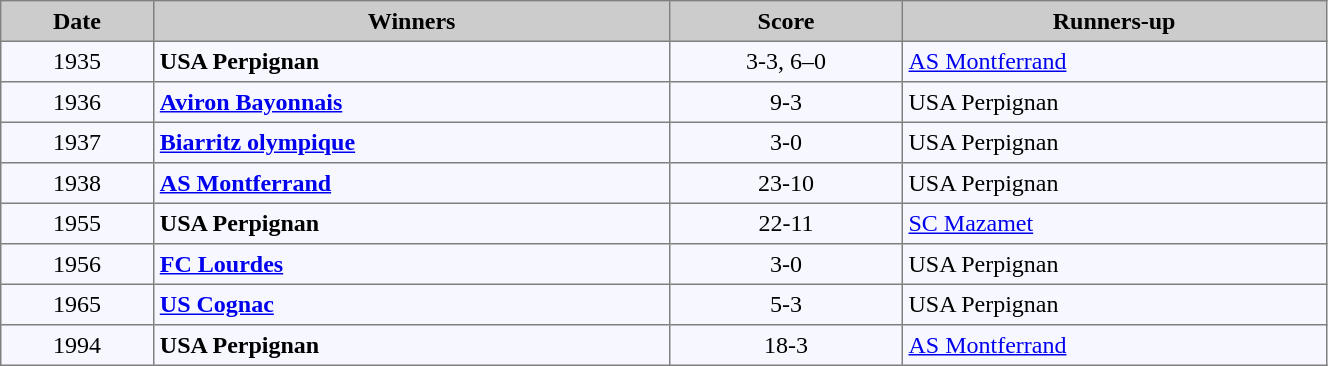<table cellpadding="4" cellspacing="0" border="1" style="background:#f7f8ff; width:70%; font-size:100%; border:gray solid 1px; border-collapse:collapse;">
<tr style="background:#ccc;">
<td align=center><strong>Date</strong></td>
<td align=center><strong>Winners</strong></td>
<td align=center><strong>Score</strong></td>
<td align=center><strong>Runners-up</strong></td>
</tr>
<tr>
<td align=center>1935</td>
<td><strong>USA Perpignan</strong></td>
<td align=center>3-3, 6–0</td>
<td><a href='#'>AS Montferrand</a></td>
</tr>
<tr>
<td align=center>1936</td>
<td><strong><a href='#'>Aviron Bayonnais</a></strong></td>
<td align=center>9-3</td>
<td>USA Perpignan</td>
</tr>
<tr>
<td align=center>1937</td>
<td><strong><a href='#'>Biarritz olympique</a></strong></td>
<td align=center>3-0</td>
<td>USA Perpignan</td>
</tr>
<tr>
<td align=center>1938</td>
<td><strong><a href='#'>AS Montferrand</a></strong></td>
<td align=center>23-10</td>
<td>USA Perpignan</td>
</tr>
<tr>
<td align=center>1955</td>
<td><strong>USA Perpignan</strong></td>
<td align=center>22-11</td>
<td><a href='#'>SC Mazamet</a></td>
</tr>
<tr>
<td align=center>1956</td>
<td><strong><a href='#'>FC Lourdes</a></strong></td>
<td align=center>3-0</td>
<td>USA Perpignan</td>
</tr>
<tr>
<td align=center>1965</td>
<td><strong><a href='#'>US Cognac</a></strong></td>
<td align=center>5-3</td>
<td>USA Perpignan</td>
</tr>
<tr>
<td align=center>1994</td>
<td><strong>USA Perpignan</strong></td>
<td align=center>18-3</td>
<td><a href='#'>AS Montferrand</a></td>
</tr>
</table>
